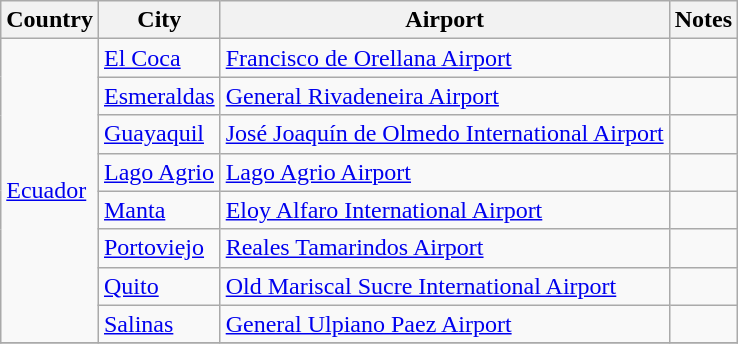<table class="wikitable sortable">
<tr>
<th>Country</th>
<th>City</th>
<th>Airport</th>
<th>Notes</th>
</tr>
<tr>
<td rowspan=8><a href='#'>Ecuador</a></td>
<td><a href='#'>El Coca</a></td>
<td><a href='#'>Francisco de Orellana Airport</a></td>
<td align=center></td>
</tr>
<tr>
<td><a href='#'>Esmeraldas</a></td>
<td><a href='#'>General Rivadeneira Airport</a></td>
<td align=center></td>
</tr>
<tr>
<td><a href='#'>Guayaquil</a></td>
<td><a href='#'>José Joaquín de Olmedo International Airport</a></td>
<td></td>
</tr>
<tr>
<td><a href='#'>Lago Agrio</a></td>
<td><a href='#'>Lago Agrio Airport</a></td>
<td align=center></td>
</tr>
<tr>
<td><a href='#'>Manta</a></td>
<td><a href='#'>Eloy Alfaro International Airport</a></td>
<td align=center></td>
</tr>
<tr>
<td><a href='#'>Portoviejo</a></td>
<td><a href='#'>Reales Tamarindos Airport</a></td>
<td></td>
</tr>
<tr>
<td><a href='#'>Quito</a></td>
<td><a href='#'>Old Mariscal Sucre International Airport</a></td>
<td></td>
</tr>
<tr>
<td><a href='#'>Salinas</a></td>
<td><a href='#'>General Ulpiano Paez Airport</a></td>
<td align=center></td>
</tr>
<tr>
</tr>
</table>
